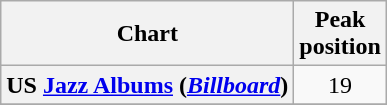<table class="wikitable plainrowheaders sortable" style="text-align:center;" border="1">
<tr>
<th scope="col">Chart</th>
<th scope="col">Peak<br>position</th>
</tr>
<tr>
<th scope="row">US <a href='#'>Jazz Albums</a> (<em><a href='#'>Billboard</a></em>)</th>
<td>19</td>
</tr>
<tr>
</tr>
</table>
